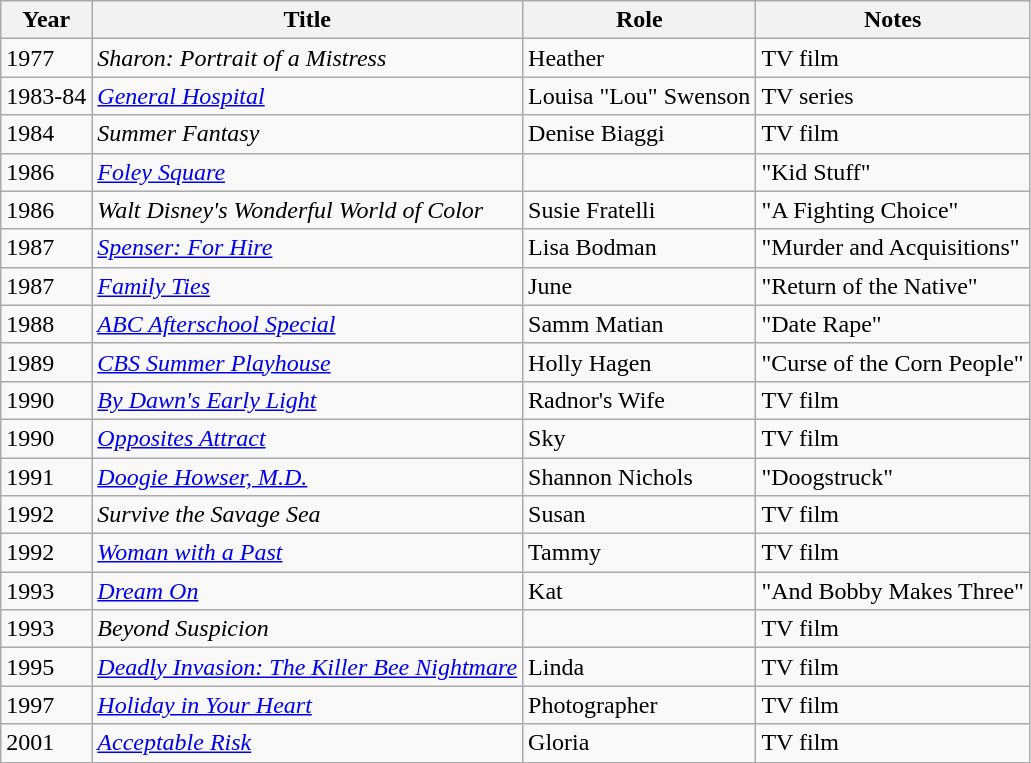<table class="wikitable sortable">
<tr>
<th>Year</th>
<th>Title</th>
<th>Role</th>
<th class="unsortable">Notes</th>
</tr>
<tr>
<td>1977</td>
<td><em>Sharon: Portrait of a Mistress</em></td>
<td>Heather</td>
<td>TV film</td>
</tr>
<tr>
<td>1983-84</td>
<td><em><a href='#'>General Hospital</a></em></td>
<td>Louisa "Lou" Swenson</td>
<td>TV series</td>
</tr>
<tr>
<td>1984</td>
<td><em>Summer Fantasy</em></td>
<td>Denise Biaggi</td>
<td>TV film</td>
</tr>
<tr>
<td>1986</td>
<td><em><a href='#'>Foley Square</a></em></td>
<td></td>
<td>"Kid Stuff"</td>
</tr>
<tr>
<td>1986</td>
<td><em>Walt Disney's Wonderful World of Color</em></td>
<td>Susie Fratelli</td>
<td>"A Fighting Choice"</td>
</tr>
<tr>
<td>1987</td>
<td><em><a href='#'>Spenser: For Hire</a></em></td>
<td>Lisa Bodman</td>
<td>"Murder and Acquisitions"</td>
</tr>
<tr>
<td>1987</td>
<td><em><a href='#'>Family Ties</a></em></td>
<td>June</td>
<td>"Return of the Native"</td>
</tr>
<tr>
<td>1988</td>
<td><em><a href='#'>ABC Afterschool Special</a></em></td>
<td>Samm Matian</td>
<td>"Date Rape"</td>
</tr>
<tr>
<td>1989</td>
<td><em><a href='#'>CBS Summer Playhouse</a></em></td>
<td>Holly Hagen</td>
<td>"Curse of the Corn People"</td>
</tr>
<tr>
<td>1990</td>
<td><em><a href='#'>By Dawn's Early Light</a></em></td>
<td>Radnor's Wife</td>
<td>TV film</td>
</tr>
<tr>
<td>1990</td>
<td><em><a href='#'>Opposites Attract</a></em></td>
<td>Sky</td>
<td>TV film</td>
</tr>
<tr>
<td>1991</td>
<td><em><a href='#'>Doogie Howser, M.D.</a></em></td>
<td>Shannon Nichols</td>
<td>"Doogstruck"</td>
</tr>
<tr>
<td>1992</td>
<td><em>Survive the Savage Sea</em></td>
<td>Susan</td>
<td>TV film</td>
</tr>
<tr>
<td>1992</td>
<td><em><a href='#'>Woman with a Past</a></em></td>
<td>Tammy</td>
<td>TV film</td>
</tr>
<tr>
<td>1993</td>
<td><em><a href='#'>Dream On</a></em></td>
<td>Kat</td>
<td>"And Bobby Makes Three"</td>
</tr>
<tr>
<td>1993</td>
<td><em>Beyond Suspicion</em></td>
<td></td>
<td>TV film</td>
</tr>
<tr>
<td>1995</td>
<td><em><a href='#'>Deadly Invasion: The Killer Bee Nightmare</a></em></td>
<td>Linda</td>
<td>TV film</td>
</tr>
<tr>
<td>1997</td>
<td><em><a href='#'>Holiday in Your Heart</a></em></td>
<td>Photographer</td>
<td>TV film</td>
</tr>
<tr>
<td>2001</td>
<td><em><a href='#'>Acceptable Risk</a></em></td>
<td>Gloria</td>
<td>TV film</td>
</tr>
</table>
